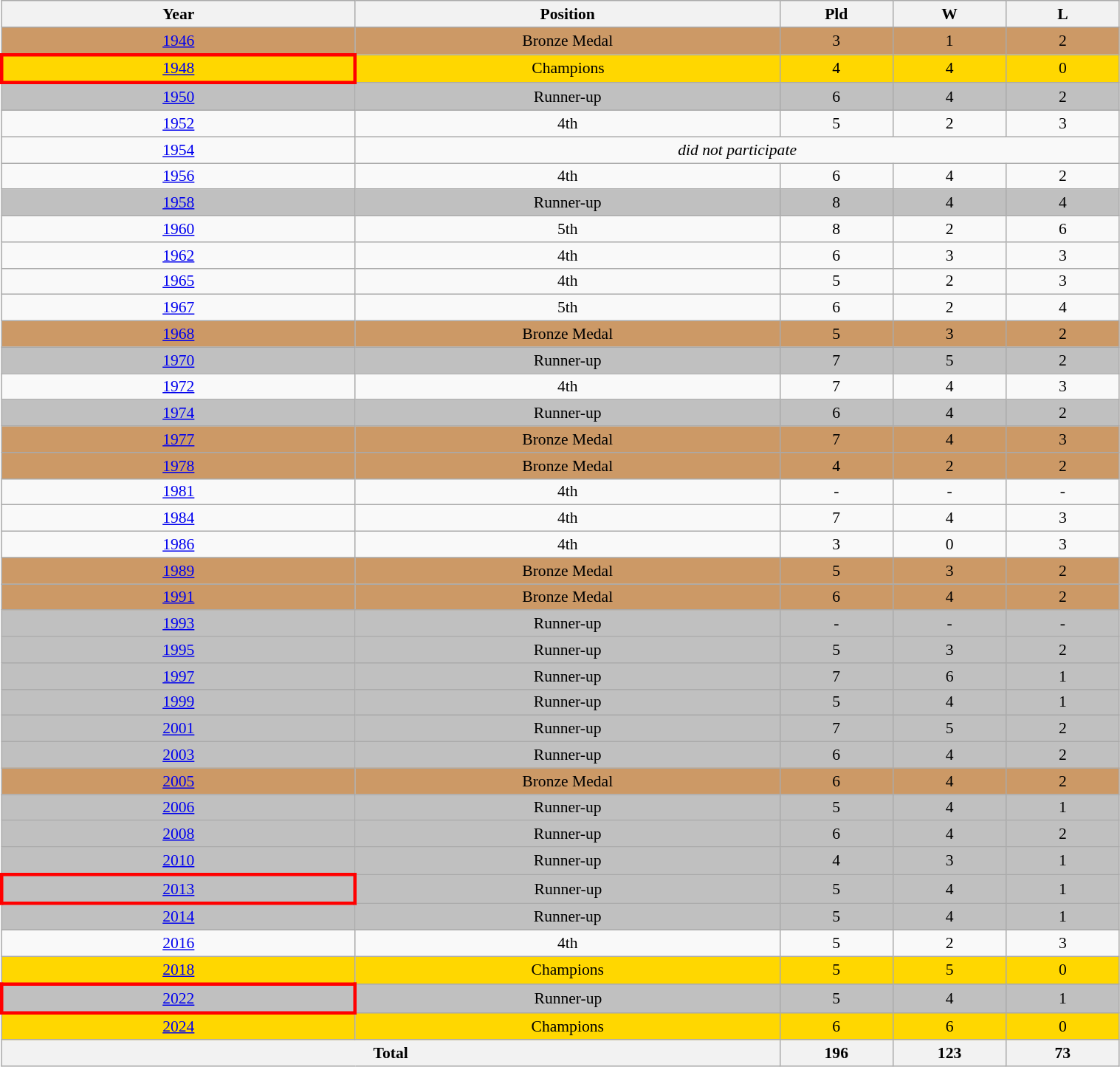<table class="wikitable" width=80% style="text-align: center;font-size:90%;">
<tr>
<th width=25%>Year</th>
<th width=30%>Position</th>
<th width=8%>Pld</th>
<th width=8%>W</th>
<th width=8%>L</th>
</tr>
<tr bgcolor=cc9966>
<td> <a href='#'>1946</a></td>
<td>Bronze Medal</td>
<td>3</td>
<td>1</td>
<td>2</td>
</tr>
<tr bgcolor=gold>
<td style="border: 3px solid red"> <a href='#'>1948</a></td>
<td>Champions</td>
<td>4</td>
<td>4</td>
<td>0</td>
</tr>
<tr bgcolor=silver>
<td> <a href='#'>1950</a></td>
<td>Runner-up</td>
<td>6</td>
<td>4</td>
<td>2</td>
</tr>
<tr>
<td> <a href='#'>1952</a></td>
<td>4th</td>
<td>5</td>
<td>2</td>
<td>3</td>
</tr>
<tr>
<td> <a href='#'>1954</a></td>
<td colspan=4><em>did not participate</em></td>
</tr>
<tr>
<td> <a href='#'>1956</a></td>
<td>4th</td>
<td>6</td>
<td>4</td>
<td>2</td>
</tr>
<tr bgcolor=silver>
<td> <a href='#'>1958</a></td>
<td>Runner-up</td>
<td>8</td>
<td>4</td>
<td>4</td>
</tr>
<tr>
<td> <a href='#'>1960</a></td>
<td>5th</td>
<td>8</td>
<td>2</td>
<td>6</td>
</tr>
<tr>
<td> <a href='#'>1962</a></td>
<td>4th</td>
<td>6</td>
<td>3</td>
<td>3</td>
</tr>
<tr>
<td> <a href='#'>1965</a></td>
<td>4th</td>
<td>5</td>
<td>2</td>
<td>3</td>
</tr>
<tr>
<td> <a href='#'>1967</a></td>
<td>5th</td>
<td>6</td>
<td>2</td>
<td>4</td>
</tr>
<tr bgcolor=cc9966>
<td> <a href='#'>1968</a></td>
<td>Bronze Medal</td>
<td>5</td>
<td>3</td>
<td>2</td>
</tr>
<tr bgcolor=silver>
<td> <a href='#'>1970</a></td>
<td>Runner-up</td>
<td>7</td>
<td>5</td>
<td>2</td>
</tr>
<tr>
<td> <a href='#'>1972</a></td>
<td>4th</td>
<td>7</td>
<td>4</td>
<td>3</td>
</tr>
<tr bgcolor=silver>
<td> <a href='#'>1974</a></td>
<td>Runner-up</td>
<td>6</td>
<td>4</td>
<td>2</td>
</tr>
<tr bgcolor=cc9966>
<td> <a href='#'>1977</a></td>
<td>Bronze Medal</td>
<td>7</td>
<td>4</td>
<td>3</td>
</tr>
<tr bgcolor=cc9966>
<td> <a href='#'>1978</a></td>
<td>Bronze Medal</td>
<td>4</td>
<td>2</td>
<td>2</td>
</tr>
<tr>
<td> <a href='#'>1981</a></td>
<td>4th</td>
<td>-</td>
<td>-</td>
<td>-</td>
</tr>
<tr>
<td> <a href='#'>1984</a></td>
<td>4th</td>
<td>7</td>
<td>4</td>
<td>3</td>
</tr>
<tr>
<td> <a href='#'>1986</a></td>
<td>4th</td>
<td>3</td>
<td>0</td>
<td>3</td>
</tr>
<tr bgcolor=cc9966>
<td> <a href='#'>1989</a></td>
<td>Bronze Medal</td>
<td>5</td>
<td>3</td>
<td>2</td>
</tr>
<tr bgcolor=cc9966>
<td> <a href='#'>1991</a></td>
<td>Bronze Medal</td>
<td>6</td>
<td>4</td>
<td>2</td>
</tr>
<tr bgcolor=silver>
<td> <a href='#'>1993</a></td>
<td>Runner-up</td>
<td>-</td>
<td>-</td>
<td>-</td>
</tr>
<tr bgcolor=silver>
<td> <a href='#'>1995</a></td>
<td>Runner-up</td>
<td>5</td>
<td>3</td>
<td>2</td>
</tr>
<tr bgcolor=silver>
<td> <a href='#'>1997</a></td>
<td>Runner-up</td>
<td>7</td>
<td>6</td>
<td>1</td>
</tr>
<tr bgcolor=silver>
<td> <a href='#'>1999</a></td>
<td>Runner-up</td>
<td>5</td>
<td>4</td>
<td>1</td>
</tr>
<tr bgcolor=silver>
<td> <a href='#'>2001</a></td>
<td>Runner-up</td>
<td>7</td>
<td>5</td>
<td>2</td>
</tr>
<tr bgcolor=silver>
<td> <a href='#'>2003</a></td>
<td>Runner-up</td>
<td>6</td>
<td>4</td>
<td>2</td>
</tr>
<tr bgcolor=cc9966>
<td> <a href='#'>2005</a></td>
<td>Bronze Medal</td>
<td>6</td>
<td>4</td>
<td>2</td>
</tr>
<tr bgcolor=silver>
<td> <a href='#'>2006</a></td>
<td>Runner-up</td>
<td>5</td>
<td>4</td>
<td>1</td>
</tr>
<tr bgcolor=silver>
<td> <a href='#'>2008</a></td>
<td>Runner-up</td>
<td>6</td>
<td>4</td>
<td>2</td>
</tr>
<tr bgcolor=silver>
<td> <a href='#'>2010</a></td>
<td>Runner-up</td>
<td>4</td>
<td>3</td>
<td>1</td>
</tr>
<tr bgcolor=silver>
<td style="border: 3px solid red"> <a href='#'>2013</a></td>
<td>Runner-up</td>
<td>5</td>
<td>4</td>
<td>1</td>
</tr>
<tr bgcolor=silver>
<td> <a href='#'>2014</a></td>
<td>Runner-up</td>
<td>5</td>
<td>4</td>
<td>1</td>
</tr>
<tr>
<td> <a href='#'>2016</a></td>
<td>4th</td>
<td>5</td>
<td>2</td>
<td>3</td>
</tr>
<tr bgcolor=gold>
<td> <a href='#'>2018</a></td>
<td>Champions</td>
<td>5</td>
<td>5</td>
<td>0</td>
</tr>
<tr bgcolor=silver>
<td style="border: 3px solid red"> <a href='#'>2022</a></td>
<td>Runner-up</td>
<td>5</td>
<td>4</td>
<td>1</td>
</tr>
<tr bgcolor=gold>
<td> <a href='#'>2024</a></td>
<td>Champions</td>
<td>6</td>
<td>6</td>
<td>0</td>
</tr>
<tr>
<th colspan=2>Total</th>
<th>196</th>
<th>123</th>
<th>73</th>
</tr>
</table>
